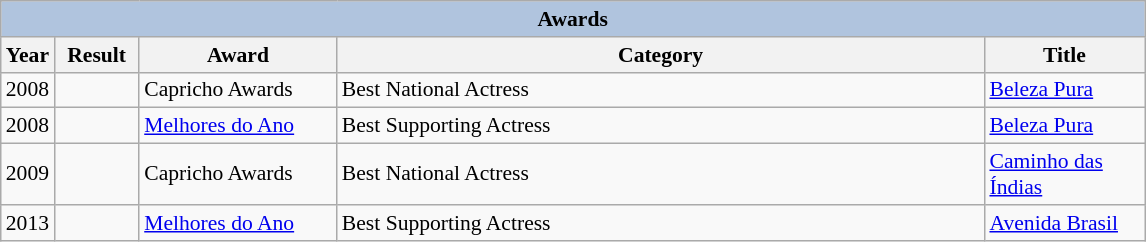<table class="wikitable" style="font-size: 90%;">
<tr>
<th colspan="5" style="background: LightSteelBlue;">Awards</th>
</tr>
<tr>
<th>Year</th>
<th width="50">Result</th>
<th width="125">Award</th>
<th width="425">Category</th>
<th width="100">Title</th>
</tr>
<tr>
<td>2008</td>
<td></td>
<td>Capricho Awards</td>
<td>Best National Actress</td>
<td><a href='#'>Beleza Pura</a></td>
</tr>
<tr>
<td>2008</td>
<td></td>
<td><a href='#'>Melhores do Ano</a></td>
<td>Best Supporting Actress</td>
<td><a href='#'>Beleza Pura</a></td>
</tr>
<tr>
<td>2009</td>
<td></td>
<td>Capricho Awards</td>
<td>Best National Actress</td>
<td><a href='#'>Caminho das Índias</a></td>
</tr>
<tr>
<td>2013</td>
<td></td>
<td><a href='#'>Melhores do Ano</a></td>
<td>Best Supporting Actress</td>
<td><a href='#'>Avenida Brasil</a></td>
</tr>
</table>
